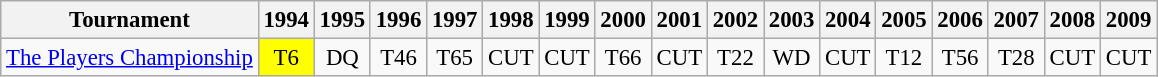<table class="wikitable" style="font-size:95%;text-align:center;">
<tr>
<th>Tournament</th>
<th>1994</th>
<th>1995</th>
<th>1996</th>
<th>1997</th>
<th>1998</th>
<th>1999</th>
<th>2000</th>
<th>2001</th>
<th>2002</th>
<th>2003</th>
<th>2004</th>
<th>2005</th>
<th>2006</th>
<th>2007</th>
<th>2008</th>
<th>2009</th>
</tr>
<tr>
<td align=left><a href='#'>The Players Championship</a></td>
<td style="background:yellow;">T6</td>
<td>DQ</td>
<td>T46</td>
<td>T65</td>
<td>CUT</td>
<td>CUT</td>
<td>T66</td>
<td>CUT</td>
<td>T22</td>
<td>WD</td>
<td>CUT</td>
<td>T12</td>
<td>T56</td>
<td>T28</td>
<td>CUT</td>
<td>CUT</td>
</tr>
</table>
